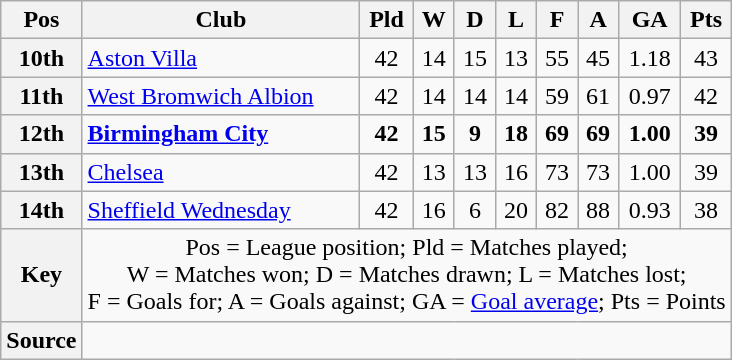<table class="wikitable" style="text-align:center">
<tr>
<th scope="col">Pos</th>
<th scope="col">Club</th>
<th scope="col">Pld</th>
<th scope="col">W</th>
<th scope="col">D</th>
<th scope="col">L</th>
<th scope="col">F</th>
<th scope="col">A</th>
<th scope="col">GA</th>
<th scope="col">Pts</th>
</tr>
<tr>
<th scope="row">10th</th>
<td align="left"><a href='#'>Aston Villa</a></td>
<td>42</td>
<td>14</td>
<td>15</td>
<td>13</td>
<td>55</td>
<td>45</td>
<td>1.18</td>
<td>43</td>
</tr>
<tr>
<th scope="row">11th</th>
<td align="left"><a href='#'>West Bromwich Albion</a></td>
<td>42</td>
<td>14</td>
<td>14</td>
<td>14</td>
<td>59</td>
<td>61</td>
<td>0.97</td>
<td>42</td>
</tr>
<tr style="font-weight:bold">
<th scope="row">12th</th>
<td align="left"><a href='#'>Birmingham City</a></td>
<td>42</td>
<td>15</td>
<td>9</td>
<td>18</td>
<td>69</td>
<td>69</td>
<td>1.00</td>
<td>39</td>
</tr>
<tr>
<th scope="row">13th</th>
<td align="left"><a href='#'>Chelsea</a></td>
<td>42</td>
<td>13</td>
<td>13</td>
<td>16</td>
<td>73</td>
<td>73</td>
<td>1.00</td>
<td>39</td>
</tr>
<tr>
<th scope="row">14th</th>
<td align="left"><a href='#'>Sheffield Wednesday</a></td>
<td>42</td>
<td>16</td>
<td>6</td>
<td>20</td>
<td>82</td>
<td>88</td>
<td>0.93</td>
<td>38</td>
</tr>
<tr>
<th scope="row">Key</th>
<td colspan="9">Pos = League position; Pld = Matches played;<br>W = Matches won; D = Matches drawn; L = Matches lost;<br>F = Goals for; A = Goals against; GA = <a href='#'>Goal average</a>; Pts = Points</td>
</tr>
<tr>
<th scope="row">Source</th>
<td colspan="9"></td>
</tr>
</table>
